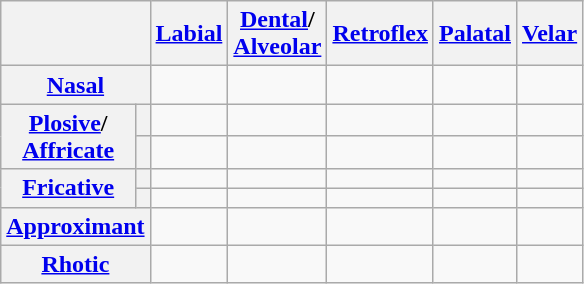<table class="wikitable" style=text-align:center>
<tr>
<th colspan="2"></th>
<th><a href='#'>Labial</a></th>
<th><a href='#'>Dental</a>/<br><a href='#'>Alveolar</a></th>
<th><a href='#'>Retroflex</a></th>
<th><a href='#'>Palatal</a></th>
<th><a href='#'>Velar</a></th>
</tr>
<tr>
<th colspan=2><a href='#'>Nasal</a></th>
<td></td>
<td></td>
<td></td>
<td></td>
<td></td>
</tr>
<tr>
<th rowspan="2"><a href='#'>Plosive</a>/<br><a href='#'>Affricate</a></th>
<th></th>
<td></td>
<td></td>
<td></td>
<td></td>
<td></td>
</tr>
<tr>
<th></th>
<td></td>
<td></td>
<td></td>
<td></td>
<td></td>
</tr>
<tr>
<th rowspan="2"><a href='#'>Fricative</a></th>
<th></th>
<td></td>
<td></td>
<td></td>
<td></td>
<td></td>
</tr>
<tr>
<th></th>
<td></td>
<td></td>
<td></td>
<td></td>
<td></td>
</tr>
<tr>
<th colspan=2><a href='#'>Approximant</a></th>
<td></td>
<td></td>
<td></td>
<td></td>
<td></td>
</tr>
<tr>
<th colspan=2><a href='#'>Rhotic</a></th>
<td></td>
<td></td>
<td></td>
<td></td>
<td></td>
</tr>
</table>
